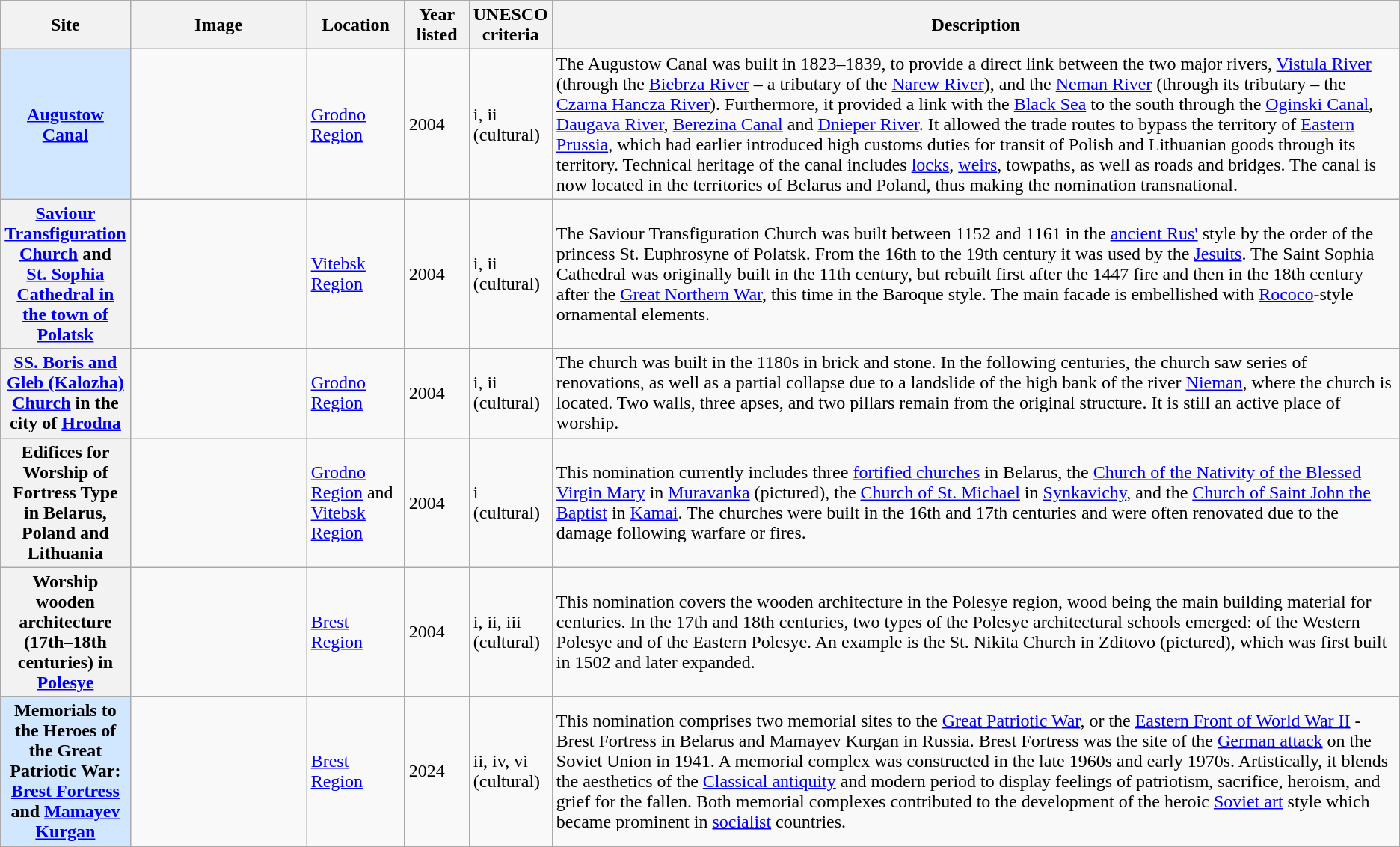<table class="wikitable sortable plainrowheaders">
<tr>
<th style="width:100px;" scope="col">Site</th>
<th class="unsortable"  style="width:150px;" scope="col">Image</th>
<th style="width:80px;" scope="col">Location</th>
<th style="width:50px;" scope="col">Year listed</th>
<th style="width:60px;" scope="col">UNESCO criteria</th>
<th scope="col" class="unsortable">Description</th>
</tr>
<tr>
<th scope="row" style="background:#D0E7FF;"><a href='#'>Augustow Canal</a></th>
<td align="center"></td>
<td><a href='#'>Grodno Region</a></td>
<td>2004</td>
<td>i, ii (cultural)</td>
<td>The Augustow Canal was built in 1823–1839, to provide a direct link between the two major rivers, <a href='#'>Vistula River</a> (through the <a href='#'>Biebrza River</a> – a tributary of the <a href='#'>Narew River</a>), and the <a href='#'>Neman River</a> (through its tributary – the <a href='#'>Czarna Hancza River</a>). Furthermore, it provided a link with the <a href='#'>Black Sea</a> to the south through the <a href='#'>Oginski Canal</a>, <a href='#'>Daugava River</a>, <a href='#'>Berezina Canal</a> and <a href='#'>Dnieper River</a>. It allowed the trade routes to bypass the territory of <a href='#'>Eastern Prussia</a>, which had earlier introduced high customs duties for transit of Polish and Lithuanian goods through its territory. Technical heritage of the canal includes <a href='#'>locks</a>, <a href='#'>weirs</a>, towpaths, as well as roads and bridges. The canal is now located in the territories of Belarus and Poland, thus making the nomination transnational.</td>
</tr>
<tr>
<th scope="row"><a href='#'>Saviour Transfiguration Church</a> and <a href='#'>St. Sophia Cathedral in the town of Polatsk</a></th>
<td></td>
<td><a href='#'>Vitebsk Region</a></td>
<td>2004</td>
<td>i, ii (cultural)</td>
<td>The Saviour Transfiguration Church was built between 1152 and 1161 in the <a href='#'>ancient Rus'</a> style by the order of the princess St. Euphrosyne of Polatsk. From the 16th to the 19th century it was used by the <a href='#'>Jesuits</a>. The Saint Sophia Cathedral was originally built in the 11th century, but rebuilt first after the 1447 fire and then in the 18th century after the <a href='#'>Great Northern War</a>, this time in the Baroque style. The main facade is embellished with <a href='#'>Rococo</a>-style ornamental elements.</td>
</tr>
<tr>
<th scope="row"><a href='#'>SS. Boris and Gleb (Kalozha) Church</a> in the city of <a href='#'>Hrodna</a></th>
<td align="center"></td>
<td><a href='#'>Grodno Region</a></td>
<td>2004</td>
<td>i, ii (cultural)</td>
<td>The church was built in the 1180s in brick and stone. In the following centuries, the church saw series of renovations, as well as a partial collapse due to a landslide of the high bank of the river <a href='#'>Nieman</a>, where the church is located. Two walls, three apses, and two pillars remain from the original structure. It is still an active place of worship.</td>
</tr>
<tr>
<th scope="row">Edifices for Worship of Fortress Type in Belarus, Poland and Lithuania</th>
<td align="center"></td>
<td><a href='#'>Grodno Region</a> and <a href='#'>Vitebsk Region</a></td>
<td>2004</td>
<td>i (cultural)</td>
<td>This nomination currently includes three <a href='#'>fortified churches</a> in Belarus, the <a href='#'>Church of the Nativity of the Blessed Virgin Mary</a> in <a href='#'>Muravanka</a> (pictured), the <a href='#'>Church of St. Michael</a> in <a href='#'>Synkavichy</a>, and the <a href='#'>Church of Saint John the Baptist</a> in <a href='#'>Kamai</a>. The churches were built in the 16th and 17th centuries and were often renovated due to the damage following warfare or fires.</td>
</tr>
<tr>
<th scope="row">Worship wooden architecture (17th–18th centuries) in <a href='#'>Polesye</a></th>
<td align="center"></td>
<td><a href='#'>Brest Region</a></td>
<td>2004</td>
<td>i, ii, iii (cultural)</td>
<td>This nomination covers the wooden architecture in the Polesye region, wood being the main building material for centuries. In the 17th and 18th centuries, two types of the Polesye architectural schools emerged: of the Western Polesye and of the Eastern Polesye. An example is the St. Nikita Church in Zditovo (pictured), which was first built in 1502 and later expanded.</td>
</tr>
<tr>
<th scope="row"  style="background:#D0E7FF;">Memorials to the Heroes of the Great Patriotic War: <a href='#'>Brest Fortress</a> and <a href='#'>Mamayev Kurgan</a></th>
<td align="center"></td>
<td><a href='#'>Brest Region</a></td>
<td>2024</td>
<td>ii, iv, vi (cultural)</td>
<td>This nomination comprises two memorial sites to the <a href='#'>Great Patriotic War</a>, or the <a href='#'>Eastern Front of World War II</a> - Brest Fortress in Belarus and Mamayev Kurgan in Russia. Brest Fortress was the site of the <a href='#'>German attack</a> on the Soviet Union in 1941. A memorial complex was constructed in the late 1960s and early 1970s. Artistically, it blends the aesthetics of the <a href='#'>Classical antiquity</a> and modern period to display feelings of patriotism, sacrifice, heroism, and grief for the fallen. Both memorial complexes contributed to the development of the heroic <a href='#'>Soviet art</a> style which became prominent in <a href='#'>socialist</a> countries.</td>
</tr>
<tr>
</tr>
</table>
